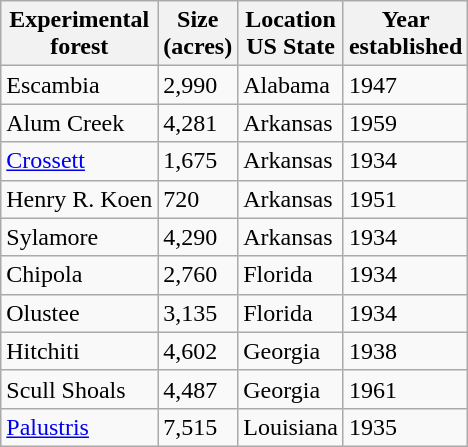<table class="wikitable">
<tr>
<th>Experimental<br>forest</th>
<th>Size<br>(acres)</th>
<th>Location<br>US State</th>
<th>Year<br>established</th>
</tr>
<tr>
<td>Escambia</td>
<td>2,990</td>
<td>Alabama</td>
<td>1947</td>
</tr>
<tr>
<td>Alum Creek</td>
<td>4,281</td>
<td>Arkansas</td>
<td>1959</td>
</tr>
<tr>
<td><a href='#'>Crossett</a></td>
<td>1,675</td>
<td>Arkansas</td>
<td>1934</td>
</tr>
<tr>
<td>Henry R. Koen</td>
<td>720</td>
<td>Arkansas</td>
<td>1951</td>
</tr>
<tr>
<td>Sylamore</td>
<td>4,290</td>
<td>Arkansas</td>
<td>1934</td>
</tr>
<tr>
<td>Chipola</td>
<td>2,760</td>
<td>Florida</td>
<td>1934</td>
</tr>
<tr>
<td>Olustee</td>
<td>3,135</td>
<td>Florida</td>
<td>1934</td>
</tr>
<tr>
<td>Hitchiti</td>
<td>4,602</td>
<td>Georgia</td>
<td>1938</td>
</tr>
<tr>
<td>Scull Shoals</td>
<td>4,487</td>
<td>Georgia</td>
<td>1961</td>
</tr>
<tr>
<td><a href='#'>Palustris</a></td>
<td>7,515</td>
<td>Louisiana</td>
<td>1935</td>
</tr>
</table>
